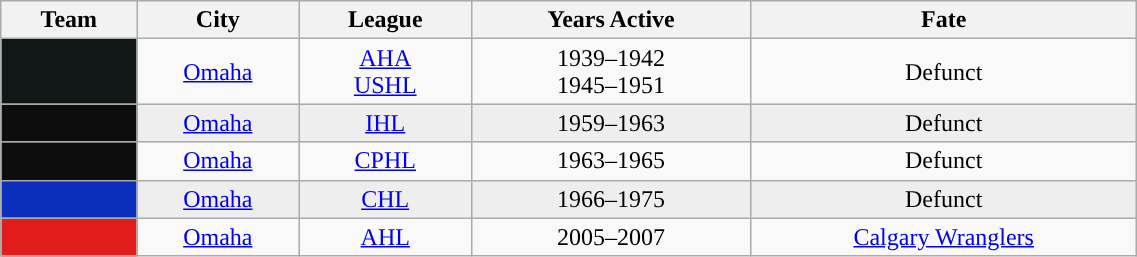<table class="wikitable sortable" width="60%">
<tr>
<th>Team</th>
<th>City</th>
<th>League</th>
<th>Years Active</th>
<th>Fate</th>
</tr>
<tr align=center>
<td style="color:white; background:#111717; "><strong><a href='#'></a></strong></td>
<td><a href='#'>Omaha</a></td>
<td><a href='#'>AHA</a><br><a href='#'>USHL</a></td>
<td>1939–1942<br>1945–1951</td>
<td>Defunct</td>
</tr>
<tr align=center bgcolor=eeeeee>
<td style="color:white; background:#0d0d0d; "><strong><a href='#'></a></strong></td>
<td><a href='#'>Omaha</a></td>
<td><a href='#'>IHL</a></td>
<td>1959–1963</td>
<td>Defunct</td>
</tr>
<tr align=center>
<td style="color:white; background:#0d0d0d; "><strong><a href='#'></a></strong></td>
<td><a href='#'>Omaha</a></td>
<td><a href='#'>CPHL</a></td>
<td>1963–1965</td>
<td>Defunct</td>
</tr>
<tr align=center bgcolor=eeeeee>
<td style="color:white; background:#0c2ebc; "><strong><a href='#'></a></strong></td>
<td><a href='#'>Omaha</a></td>
<td><a href='#'>CHL</a></td>
<td>1966–1975</td>
<td>Defunct</td>
</tr>
<tr align=center>
<td style="color:white; background:#e21b1b; "><strong><a href='#'></a></strong></td>
<td><a href='#'>Omaha</a></td>
<td><a href='#'>AHL</a></td>
<td>2005–2007</td>
<td><a href='#'>Calgary Wranglers</a></td>
</tr>
</table>
